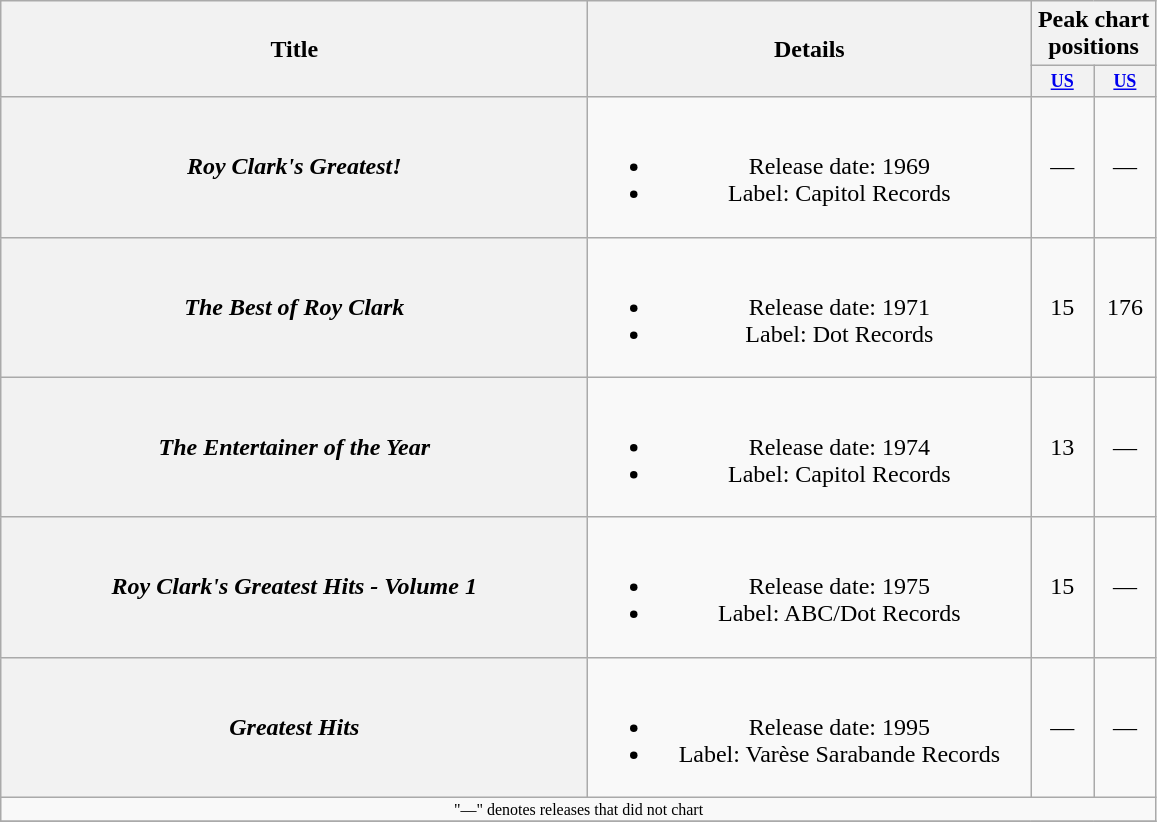<table class="wikitable plainrowheaders" style="text-align:center;">
<tr>
<th rowspan="2" style="width:24em;">Title</th>
<th rowspan="2" style="width:18em;">Details</th>
<th colspan="2">Peak chart<br>positions</th>
</tr>
<tr style="font-size:smaller;">
<th scope="col" style="width:3em;font-size:90%;"><a href='#'>US </a><br></th>
<th scope="col" style="width:3em;font-size:90%;"><a href='#'>US</a><br></th>
</tr>
<tr>
<th scope="row"><em>Roy Clark's Greatest!</em></th>
<td><br><ul><li>Release date: 1969</li><li>Label: Capitol Records</li></ul></td>
<td>—</td>
<td>—</td>
</tr>
<tr>
<th scope="row"><em>The Best of Roy Clark</em></th>
<td><br><ul><li>Release date: 1971</li><li>Label: Dot Records</li></ul></td>
<td>15</td>
<td>176</td>
</tr>
<tr>
<th scope="row"><em>The Entertainer of the Year</em></th>
<td><br><ul><li>Release date: 1974</li><li>Label: Capitol Records</li></ul></td>
<td>13</td>
<td>—</td>
</tr>
<tr>
<th scope="row"><em>Roy Clark's Greatest Hits - Volume 1</em></th>
<td><br><ul><li>Release date: 1975</li><li>Label: ABC/Dot Records</li></ul></td>
<td>15</td>
<td>—</td>
</tr>
<tr>
<th scope="row"><em>Greatest Hits</em></th>
<td><br><ul><li>Release date: 1995</li><li>Label: Varèse Sarabande Records</li></ul></td>
<td>—</td>
<td>—</td>
</tr>
<tr>
<td colspan="4" style="font-size: 8pt">"—" denotes releases that did not chart</td>
</tr>
<tr>
</tr>
</table>
